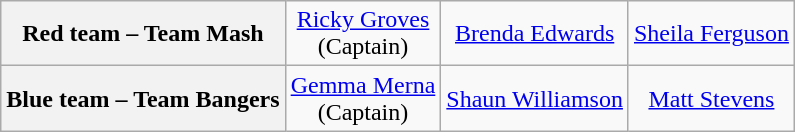<table class="wikitable" style="text-align:center">
<tr>
<th scope="row">Red team – Team Mash</th>
<td><a href='#'>Ricky Groves</a><br>(Captain)</td>
<td><a href='#'>Brenda Edwards</a></td>
<td><a href='#'>Sheila Ferguson</a></td>
</tr>
<tr>
<th scope="row">Blue team – Team Bangers</th>
<td><a href='#'>Gemma Merna</a><br>(Captain)</td>
<td><a href='#'>Shaun Williamson</a></td>
<td><a href='#'>Matt Stevens</a></td>
</tr>
</table>
